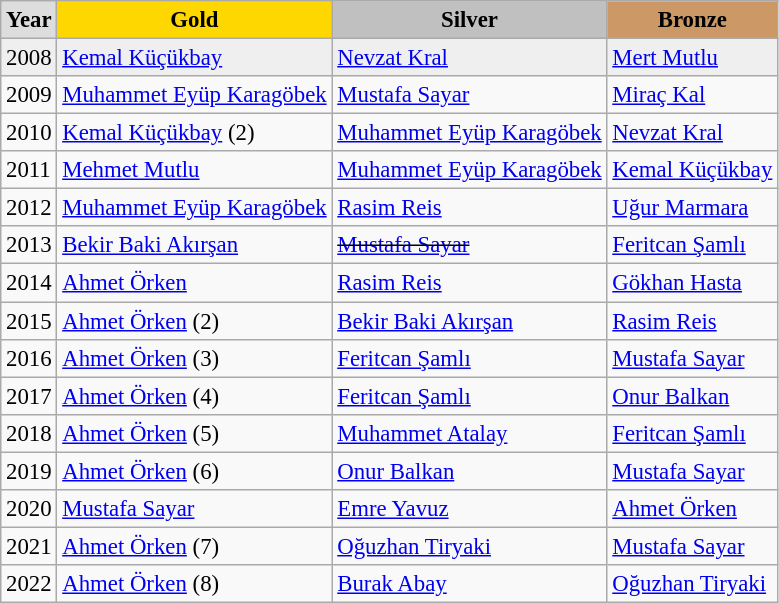<table class="wikitable" style="font-size:95%">
<tr style="text-align:center; background:#e4e4e4; font-weight:bold;">
<td style="background:#ddd; ">Year</td>
<td style="background:gold; ">Gold</td>
<td style="background:silver; ">Silver</td>
<td style="background:#c96; ">Bronze</td>
</tr>
<tr style="background:#efefef;">
<td>2008</td>
<td><a href='#'>Kemal Küçükbay</a></td>
<td><a href='#'>Nevzat Kral</a></td>
<td><a href='#'>Mert Mutlu</a></td>
</tr>
<tr>
<td>2009</td>
<td><a href='#'>Muhammet Eyüp Karagöbek</a></td>
<td><a href='#'>Mustafa Sayar</a></td>
<td><a href='#'>Miraç Kal</a></td>
</tr>
<tr>
<td>2010</td>
<td><a href='#'>Kemal Küçükbay</a> (2)</td>
<td><a href='#'>Muhammet Eyüp Karagöbek</a></td>
<td><a href='#'>Nevzat Kral</a></td>
</tr>
<tr>
<td>2011</td>
<td><a href='#'>Mehmet Mutlu</a></td>
<td><a href='#'>Muhammet Eyüp Karagöbek</a></td>
<td><a href='#'>Kemal Küçükbay</a></td>
</tr>
<tr>
<td>2012</td>
<td><a href='#'>Muhammet Eyüp Karagöbek</a></td>
<td><a href='#'>Rasim Reis</a></td>
<td><a href='#'>Uğur Marmara</a></td>
</tr>
<tr>
<td>2013</td>
<td><a href='#'>Bekir Baki Akırşan</a></td>
<td><del><a href='#'>Mustafa Sayar</a></del></td>
<td><a href='#'>Feritcan Şamlı</a></td>
</tr>
<tr>
<td>2014</td>
<td><a href='#'>Ahmet Örken</a></td>
<td><a href='#'>Rasim Reis</a></td>
<td><a href='#'>Gökhan Hasta</a></td>
</tr>
<tr>
<td>2015</td>
<td><a href='#'>Ahmet Örken</a> (2)</td>
<td><a href='#'>Bekir Baki Akırşan</a></td>
<td><a href='#'>Rasim Reis</a></td>
</tr>
<tr>
<td>2016</td>
<td><a href='#'>Ahmet Örken</a> (3)</td>
<td><a href='#'>Feritcan Şamlı</a></td>
<td><a href='#'>Mustafa Sayar</a></td>
</tr>
<tr>
<td>2017</td>
<td><a href='#'>Ahmet Örken</a> (4)</td>
<td><a href='#'>Feritcan Şamlı</a></td>
<td><a href='#'>Onur Balkan</a></td>
</tr>
<tr>
<td>2018</td>
<td><a href='#'>Ahmet Örken</a> (5)</td>
<td><a href='#'>Muhammet Atalay</a></td>
<td><a href='#'>Feritcan Şamlı</a></td>
</tr>
<tr>
<td>2019</td>
<td><a href='#'>Ahmet Örken</a> (6)</td>
<td><a href='#'>Onur Balkan</a></td>
<td><a href='#'>Mustafa Sayar</a></td>
</tr>
<tr>
<td>2020</td>
<td><a href='#'>Mustafa Sayar</a></td>
<td><a href='#'>Emre Yavuz</a></td>
<td><a href='#'>Ahmet Örken</a></td>
</tr>
<tr>
<td>2021</td>
<td><a href='#'>Ahmet Örken</a> (7)</td>
<td><a href='#'>Oğuzhan Tiryaki</a></td>
<td><a href='#'>Mustafa Sayar</a></td>
</tr>
<tr>
<td>2022</td>
<td><a href='#'>Ahmet Örken</a> (8)</td>
<td><a href='#'>Burak Abay</a></td>
<td><a href='#'>Oğuzhan Tiryaki</a></td>
</tr>
</table>
